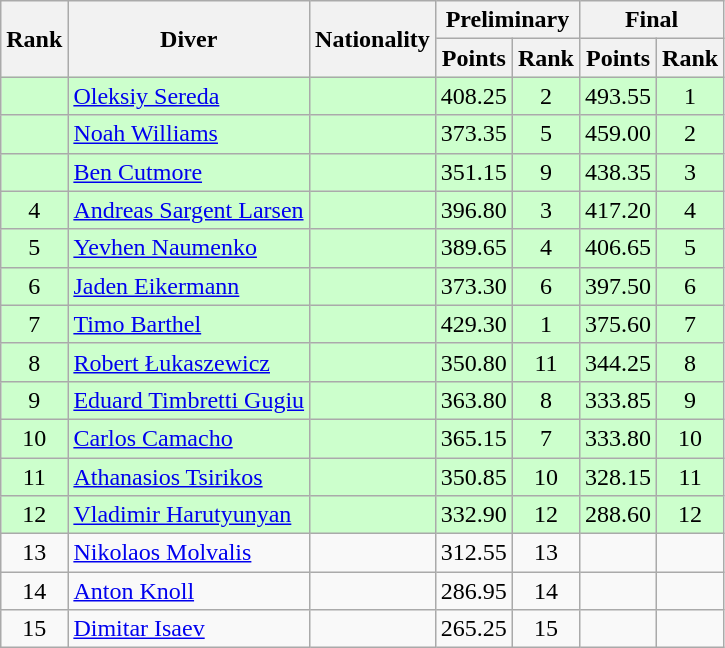<table class="wikitable sortable" style="text-align:center">
<tr>
<th rowspan=2>Rank</th>
<th rowspan=2>Diver</th>
<th rowspan=2>Nationality</th>
<th colspan=2>Preliminary</th>
<th colspan=2>Final</th>
</tr>
<tr>
<th>Points</th>
<th>Rank</th>
<th>Points</th>
<th>Rank</th>
</tr>
<tr bgcolor=ccffcc>
<td></td>
<td align=left><a href='#'>Oleksiy Sereda</a></td>
<td align=left></td>
<td>408.25</td>
<td>2</td>
<td>493.55</td>
<td>1</td>
</tr>
<tr bgcolor=ccffcc>
<td></td>
<td align=left><a href='#'>Noah Williams</a></td>
<td align=left></td>
<td>373.35</td>
<td>5</td>
<td>459.00</td>
<td>2</td>
</tr>
<tr bgcolor=ccffcc>
<td></td>
<td align=left><a href='#'>Ben Cutmore</a></td>
<td align=left></td>
<td>351.15</td>
<td>9</td>
<td>438.35</td>
<td>3</td>
</tr>
<tr bgcolor=ccffcc>
<td>4</td>
<td align=left><a href='#'>Andreas Sargent Larsen</a></td>
<td align=left></td>
<td>396.80</td>
<td>3</td>
<td>417.20</td>
<td>4</td>
</tr>
<tr bgcolor=ccffcc>
<td>5</td>
<td align=left><a href='#'>Yevhen Naumenko</a></td>
<td align=left></td>
<td>389.65</td>
<td>4</td>
<td>406.65</td>
<td>5</td>
</tr>
<tr bgcolor=ccffcc>
<td>6</td>
<td align=left><a href='#'>Jaden Eikermann</a></td>
<td align=left></td>
<td>373.30</td>
<td>6</td>
<td>397.50</td>
<td>6</td>
</tr>
<tr bgcolor=ccffcc>
<td>7</td>
<td align=left><a href='#'>Timo Barthel</a></td>
<td align=left></td>
<td>429.30</td>
<td>1</td>
<td>375.60</td>
<td>7</td>
</tr>
<tr bgcolor=ccffcc>
<td>8</td>
<td align=left><a href='#'>Robert Łukaszewicz</a></td>
<td align=left></td>
<td>350.80</td>
<td>11</td>
<td>344.25</td>
<td>8</td>
</tr>
<tr bgcolor=ccffcc>
<td>9</td>
<td align=left><a href='#'>Eduard Timbretti Gugiu</a></td>
<td align=left></td>
<td>363.80</td>
<td>8</td>
<td>333.85</td>
<td>9</td>
</tr>
<tr bgcolor=ccffcc>
<td>10</td>
<td align=left><a href='#'>Carlos Camacho</a></td>
<td align=left></td>
<td>365.15</td>
<td>7</td>
<td>333.80</td>
<td>10</td>
</tr>
<tr bgcolor=ccffcc>
<td>11</td>
<td align=left><a href='#'>Athanasios Tsirikos</a></td>
<td align=left></td>
<td>350.85</td>
<td>10</td>
<td>328.15</td>
<td>11</td>
</tr>
<tr bgcolor=ccffcc>
<td>12</td>
<td align=left><a href='#'>Vladimir Harutyunyan</a></td>
<td align=left></td>
<td>332.90</td>
<td>12</td>
<td>288.60</td>
<td>12</td>
</tr>
<tr>
<td>13</td>
<td align=left><a href='#'>Nikolaos Molvalis</a></td>
<td align=left></td>
<td>312.55</td>
<td>13</td>
<td></td>
<td></td>
</tr>
<tr>
<td>14</td>
<td align=left><a href='#'>Anton Knoll</a></td>
<td align=left></td>
<td>286.95</td>
<td>14</td>
<td></td>
<td></td>
</tr>
<tr>
<td>15</td>
<td align=left><a href='#'>Dimitar Isaev</a></td>
<td align=left></td>
<td>265.25</td>
<td>15</td>
<td></td>
<td></td>
</tr>
</table>
